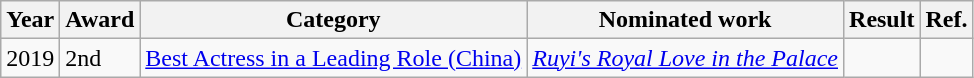<table class="wikitable">
<tr>
<th>Year</th>
<th>Award</th>
<th>Category</th>
<th>Nominated work</th>
<th>Result</th>
<th>Ref.</th>
</tr>
<tr>
<td>2019</td>
<td>2nd</td>
<td rowspan=1><a href='#'>Best Actress in a Leading Role (China)</a></td>
<td><em><a href='#'>Ruyi's Royal Love in the Palace</a></em></td>
<td></td>
<td></td>
</tr>
</table>
